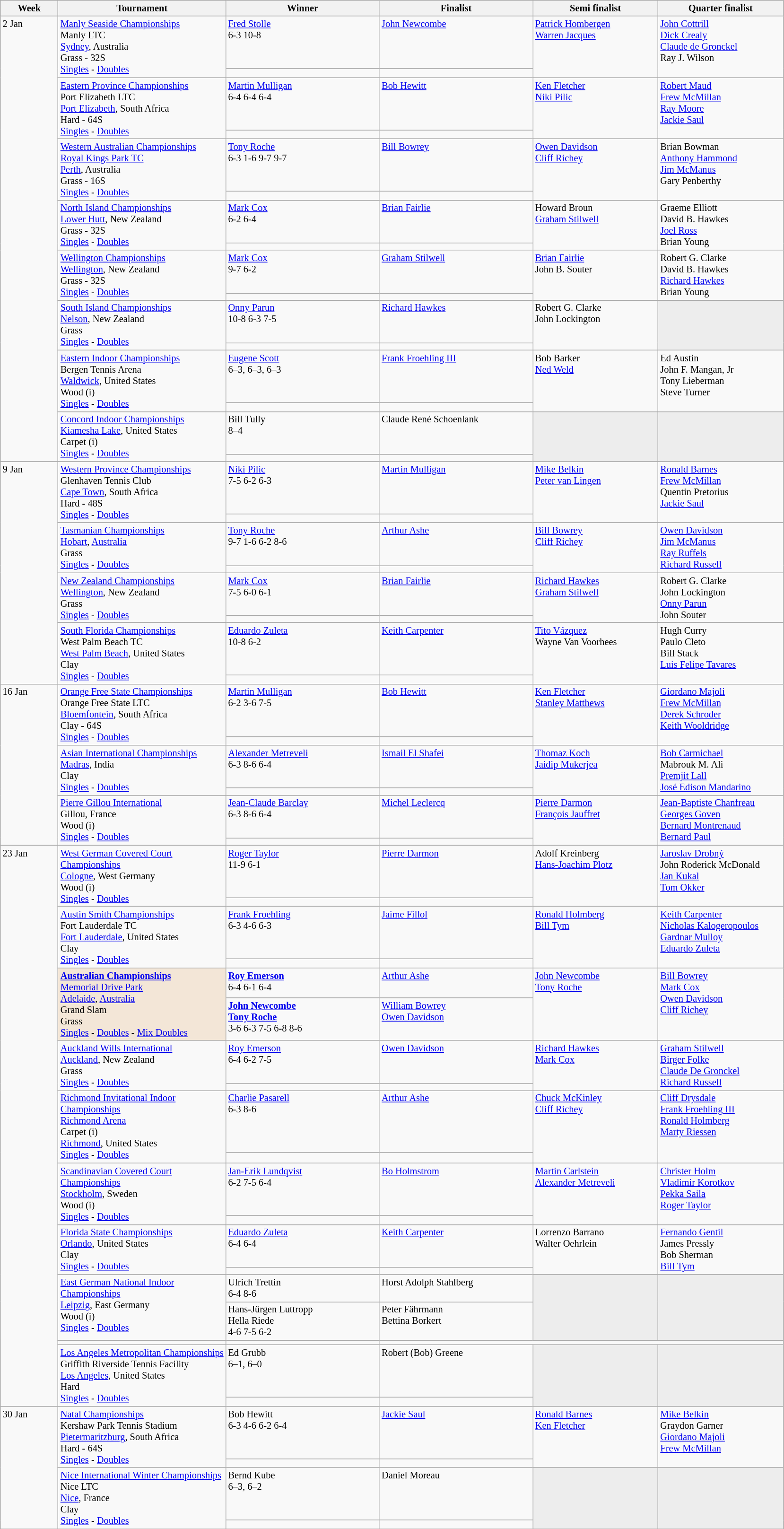<table class="wikitable" style="font-size:85%;">
<tr>
<th width="75">Week</th>
<th width="230">Tournament</th>
<th width="210">Winner</th>
<th width="210">Finalist</th>
<th width="170">Semi finalist</th>
<th width="170">Quarter finalist</th>
</tr>
<tr valign=top>
<td rowspan=16>2 Jan</td>
<td rowspan=2><a href='#'>Manly Seaside Championships</a><br>Manly LTC<br><a href='#'>Sydney</a>, Australia<br>Grass - 32S <br><a href='#'>Singles</a> - <a href='#'>Doubles</a></td>
<td> <a href='#'>Fred Stolle</a><br>6-3 10-8</td>
<td> <a href='#'>John Newcombe</a></td>
<td rowspan=2> <a href='#'>Patrick Hombergen</a> <br> <a href='#'>Warren Jacques</a></td>
<td rowspan=2> <a href='#'>John Cottrill</a> <br> <a href='#'>Dick Crealy</a>  <br> <a href='#'>Claude de Gronckel</a> <br>  Ray J. Wilson</td>
</tr>
<tr valign=top>
<td></td>
<td></td>
</tr>
<tr valign=top>
<td rowspan=2><a href='#'>Eastern Province Championships</a><br>Port Elizabeth LTC<br><a href='#'>Port Elizabeth</a>, South Africa<br>Hard - 64S<br><a href='#'>Singles</a> - <a href='#'>Doubles</a></td>
<td>  <a href='#'>Martin Mulligan</a><br>6-4 6-4 6-4</td>
<td> <a href='#'>Bob Hewitt</a></td>
<td rowspan=2>  <a href='#'>Ken Fletcher</a><br> <a href='#'>Niki Pilic</a></td>
<td rowspan=2> <a href='#'>Robert Maud</a>  <br>  <a href='#'>Frew McMillan</a><br>   <a href='#'>Ray Moore</a><br>  <a href='#'>Jackie Saul</a></td>
</tr>
<tr valign=top>
<td></td>
<td></td>
</tr>
<tr valign=top>
<td rowspan=2><a href='#'>Western Australian Championships</a> <br><a href='#'>Royal Kings Park TC</a> <br><a href='#'>Perth</a>, Australia<br>Grass - 16S<br><a href='#'>Singles</a> - <a href='#'>Doubles</a></td>
<td> <a href='#'>Tony Roche</a><br>6-3 1-6 9-7 9-7</td>
<td> <a href='#'>Bill Bowrey</a></td>
<td rowspan=2> <a href='#'>Owen Davidson</a><br>  <a href='#'>Cliff Richey</a></td>
<td rowspan=2> Brian Bowman<br> <a href='#'>Anthony Hammond</a><br>   <a href='#'>Jim McManus</a><br> Gary Penberthy</td>
</tr>
<tr valign=top>
<td></td>
<td></td>
</tr>
<tr valign=top>
<td rowspan=2><a href='#'>North Island Championships</a><br><a href='#'>Lower Hutt</a>, New Zealand<br>Grass - 32S<br><a href='#'>Singles</a> - <a href='#'>Doubles</a></td>
<td> <a href='#'>Mark Cox</a><br>6-2 6-4</td>
<td> <a href='#'>Brian Fairlie</a></td>
<td rowspan=2> Howard Broun <br>  <a href='#'>Graham Stilwell</a></td>
<td rowspan=2>  Graeme Elliott<br>   David B. Hawkes <br>  <a href='#'>Joel Ross</a><br> Brian Young</td>
</tr>
<tr valign=top>
<td></td>
<td></td>
</tr>
<tr valign=top>
<td rowspan=2><a href='#'>Wellington Championships</a><br><a href='#'>Wellington</a>, New Zealand<br>Grass - 32S<br><a href='#'>Singles</a> - <a href='#'>Doubles</a></td>
<td> <a href='#'>Mark Cox</a><br>9-7 6-2</td>
<td> <a href='#'>Graham Stilwell</a></td>
<td rowspan=2> <a href='#'>Brian Fairlie</a><br>  John B. Souter</td>
<td rowspan=2> Robert G. Clarke<br> David B. Hawkes <br>  <a href='#'>Richard Hawkes</a><br> Brian Young</td>
</tr>
<tr valign=top>
<td></td>
<td></td>
</tr>
<tr valign=top>
<td rowspan=2><a href='#'>South Island Championships</a><br><a href='#'>Nelson</a>, New Zealand<br>Grass<br><a href='#'>Singles</a> - <a href='#'>Doubles</a></td>
<td> <a href='#'>Onny Parun</a><br>10-8 6-3 7-5</td>
<td> <a href='#'>Richard Hawkes</a></td>
<td rowspan=2> Robert G. Clarke<br>  John Lockington</td>
<td style="background:#ededed;" rowspan=2></td>
</tr>
<tr valign=top>
<td></td>
<td></td>
</tr>
<tr valign=top>
<td rowspan=2><a href='#'>Eastern Indoor Championships</a> <br>Bergen Tennis Arena<br><a href='#'>Waldwick</a>, United States<br>Wood (i)<br><a href='#'>Singles</a> - <a href='#'>Doubles</a></td>
<td> <a href='#'>Eugene Scott</a><br>6–3, 6–3, 6–3</td>
<td> <a href='#'>Frank Froehling III</a></td>
<td rowspan=2> Bob Barker <br> <a href='#'>Ned Weld</a></td>
<td rowspan=2>  Ed Austin<br>  John F. Mangan, Jr<br>  Tony Lieberman<br> Steve Turner</td>
</tr>
<tr valign=top>
<td></td>
<td></td>
</tr>
<tr valign=top>
<td rowspan=2><a href='#'>Concord Indoor Championships</a><br><a href='#'>Kiamesha Lake</a>, United States<br>Carpet (i)<br><a href='#'>Singles</a> - <a href='#'>Doubles</a></td>
<td> Bill Tully<br>8–4</td>
<td> Claude René Schoenlank</td>
<td style="background:#ededed;" rowspan=2></td>
<td style="background:#ededed;" rowspan=2></td>
</tr>
<tr valign=top>
<td></td>
<td></td>
</tr>
<tr valign=top>
<td rowspan=8>9 Jan</td>
<td rowspan=2><a href='#'>Western Province Championships</a><br>Glenhaven Tennis Club<br><a href='#'>Cape Town</a>, South Africa<br>Hard - 48S <br><a href='#'>Singles</a> - <a href='#'>Doubles</a></td>
<td> <a href='#'>Niki Pilic</a><br>7-5 6-2 6-3</td>
<td> <a href='#'>Martin Mulligan</a></td>
<td rowspan=2> <a href='#'>Mike Belkin</a><br> <a href='#'>Peter van Lingen</a></td>
<td rowspan=2> <a href='#'>Ronald Barnes</a><br>  <a href='#'>Frew McMillan</a><br>  Quentin Pretorius<br>  <a href='#'>Jackie Saul</a></td>
</tr>
<tr valign=top>
<td></td>
<td></td>
</tr>
<tr valign=top>
<td rowspan=2><a href='#'>Tasmanian Championships</a><br> <a href='#'>Hobart</a>, <a href='#'>Australia</a><br>Grass<br><a href='#'>Singles</a> - <a href='#'>Doubles</a></td>
<td> <a href='#'>Tony Roche</a><br>9-7 1-6 6-2 8-6</td>
<td> <a href='#'>Arthur Ashe</a></td>
<td rowspan=2> <a href='#'>Bill Bowrey</a> <br> <a href='#'>Cliff Richey</a></td>
<td rowspan=2> <a href='#'>Owen Davidson</a><br> <a href='#'>Jim McManus</a><br> <a href='#'>Ray Ruffels</a><br> <a href='#'>Richard Russell</a></td>
</tr>
<tr valign=top>
<td></td>
<td></td>
</tr>
<tr valign=top>
<td rowspan=2><a href='#'>New Zealand Championships</a><br><a href='#'>Wellington</a>, New Zealand<br>Grass <br><a href='#'>Singles</a> - <a href='#'>Doubles</a></td>
<td> <a href='#'>Mark Cox</a><br>7-5 6-0 6-1</td>
<td> <a href='#'>Brian Fairlie</a></td>
<td rowspan=2> <a href='#'>Richard Hawkes</a> <br>  <a href='#'>Graham Stilwell</a></td>
<td rowspan=2> Robert G. Clarke<br> John Lockington<br> <a href='#'>Onny Parun</a><br> John Souter</td>
</tr>
<tr valign=top>
<td></td>
<td></td>
</tr>
<tr valign=top>
<td rowspan=2><a href='#'>South Florida Championships</a><br>West Palm Beach TC<br><a href='#'>West Palm Beach</a>, United States<br>Clay<br><a href='#'>Singles</a> - <a href='#'>Doubles</a></td>
<td> <a href='#'>Eduardo Zuleta</a><br>10-8 6-2</td>
<td> <a href='#'>Keith Carpenter</a></td>
<td rowspan=2> <a href='#'>Tito Vázquez</a><br> Wayne Van Voorhees</td>
<td rowspan=2> Hugh Curry<br> Paulo Cleto<br> Bill Stack<br> <a href='#'>Luis Felipe Tavares</a></td>
</tr>
<tr valign=top>
<td></td>
<td></td>
</tr>
<tr valign=top>
<td rowspan=6>16 Jan</td>
<td rowspan=2><a href='#'>Orange Free State Championships</a><br>Orange Free State LTC<br><a href='#'>Bloemfontein</a>, South Africa<br>Clay - 64S<br><a href='#'>Singles</a> - <a href='#'>Doubles</a></td>
<td> <a href='#'>Martin Mulligan</a><br>6-2 3-6 7-5</td>
<td> <a href='#'>Bob Hewitt</a></td>
<td rowspan=2> <a href='#'>Ken Fletcher</a><br> <a href='#'>Stanley Matthews</a></td>
<td rowspan=2> <a href='#'>Giordano Majoli</a> <br> <a href='#'>Frew McMillan</a> <br>  <a href='#'>Derek Schroder</a> <br> <a href='#'>Keith Wooldridge</a></td>
</tr>
<tr valign=top>
<td></td>
<td></td>
</tr>
<tr valign=top>
<td rowspan=2><a href='#'>Asian International Championships</a><br><a href='#'>Madras</a>, India<br>Clay<br><a href='#'>Singles</a> - <a href='#'>Doubles</a></td>
<td> <a href='#'>Alexander Metreveli</a><br>6-3 8-6 6-4</td>
<td> <a href='#'>Ismail El Shafei</a></td>
<td rowspan=2> <a href='#'>Thomaz Koch</a> <br> <a href='#'>Jaidip Mukerjea</a></td>
<td rowspan=2> <a href='#'>Bob Carmichael</a> <br> Mabrouk M. Ali <br>  <a href='#'>Premjit Lall</a> <br>  <a href='#'>José Edison Mandarino</a><br></td>
</tr>
<tr valign=top>
<td></td>
<td></td>
</tr>
<tr valign=top>
<td rowspan=2><a href='#'>Pierre Gillou International</a><br>Gillou, France<br>Wood (i)<br><a href='#'>Singles</a> - <a href='#'>Doubles</a></td>
<td> <a href='#'>Jean-Claude Barclay</a><br>6-3 8-6 6-4</td>
<td> <a href='#'>Michel Leclercq</a></td>
<td rowspan=2> <a href='#'>Pierre Darmon</a> <br> <a href='#'>François Jauffret</a></td>
<td rowspan=2> <a href='#'>Jean-Baptiste Chanfreau</a><br>  <a href='#'>Georges Goven</a><br> <a href='#'>Bernard Montrenaud</a><br>  <a href='#'>Bernard Paul</a></td>
</tr>
<tr valign=top>
<td></td>
<td></td>
</tr>
<tr valign=top>
<td rowspan=19>23 Jan</td>
<td rowspan=2><a href='#'>West German Covered Court Championships</a><br><a href='#'>Cologne</a>, West Germany<br>Wood (i)<br><a href='#'>Singles</a> - <a href='#'>Doubles</a></td>
<td> <a href='#'>Roger Taylor</a><br>11-9 6-1</td>
<td> <a href='#'>Pierre Darmon</a></td>
<td rowspan=2> Adolf Kreinberg<br>  <a href='#'>Hans-Joachim Plotz</a></td>
<td rowspan=2> <a href='#'>Jaroslav Drobný</a><br>  John Roderick McDonald<br> <a href='#'>Jan Kukal</a> <br> <a href='#'>Tom Okker</a></td>
</tr>
<tr valign=top>
<td></td>
<td></td>
</tr>
<tr valign=top>
<td rowspan=2><a href='#'>Austin Smith Championships</a><br>Fort Lauderdale TC<br><a href='#'>Fort Lauderdale</a>, United States<br>Clay<br><a href='#'>Singles</a> - <a href='#'>Doubles</a></td>
<td> <a href='#'>Frank Froehling</a><br>6-3 4-6 6-3</td>
<td> <a href='#'>Jaime Fillol</a></td>
<td rowspan=2> <a href='#'>Ronald Holmberg</a><br>  <a href='#'>Bill Tym</a></td>
<td rowspan=2> <a href='#'>Keith Carpenter</a> <br> <a href='#'>Nicholas Kalogeropoulos</a><br>  <a href='#'>Gardnar Mulloy</a><br> <a href='#'>Eduardo Zuleta</a></td>
</tr>
<tr valign=top>
<td></td>
<td></td>
</tr>
<tr valign=top>
<td style="background:#F3E6D7" rowspan=2><strong><a href='#'>Australian Championships</a></strong><br><a href='#'>Memorial Drive Park</a><br><a href='#'>Adelaide</a>, <a href='#'>Australia</a><br>Grand Slam<br>Grass<br><a href='#'>Singles</a> - <a href='#'>Doubles</a> - <a href='#'>Mix Doubles</a></td>
<td><strong> <a href='#'>Roy Emerson</a></strong><br>6-4 6-1 6-4</td>
<td> <a href='#'>Arthur Ashe</a></td>
<td rowspan=2> <a href='#'>John Newcombe</a><br>  <a href='#'>Tony Roche</a></td>
<td rowspan=2> <a href='#'>Bill Bowrey</a><br> <a href='#'>Mark Cox</a><br>  <a href='#'>Owen Davidson</a> <br> <a href='#'>Cliff Richey</a></td>
</tr>
<tr valign=top>
<td><strong> <a href='#'>John Newcombe</a><br> <a href='#'>Tony Roche</a></strong><br>3-6 6-3 7-5 6-8 8-6</td>
<td> <a href='#'>William Bowrey</a><br> <a href='#'>Owen Davidson</a></td>
</tr>
<tr valign=top>
<td rowspan=2><a href='#'>Auckland Wills International</a><br><a href='#'>Auckland</a>, New Zealand<br>Grass<br><a href='#'>Singles</a> - <a href='#'>Doubles</a></td>
<td> <a href='#'>Roy Emerson</a><br>6-4 6-2 7-5</td>
<td> <a href='#'>Owen Davidson</a></td>
<td rowspan=2> <a href='#'>Richard Hawkes</a><br> <a href='#'>Mark Cox</a></td>
<td rowspan=2> <a href='#'>Graham Stilwell</a><br> <a href='#'>Birger Folke</a><br> <a href='#'>Claude De Gronckel</a><br> <a href='#'>Richard Russell</a></td>
</tr>
<tr valign=top>
<td></td>
<td></td>
</tr>
<tr valign=top>
<td rowspan=2><a href='#'>Richmond Invitational Indoor Championships</a><br><a href='#'>Richmond Arena</a><br>Carpet (i)<br><a href='#'>Richmond</a>, United States<br><a href='#'>Singles</a> - <a href='#'>Doubles</a></td>
<td> <a href='#'>Charlie Pasarell</a><br>6-3 8-6</td>
<td> <a href='#'>Arthur Ashe</a></td>
<td rowspan=2>  <a href='#'>Chuck McKinley</a><br> <a href='#'>Cliff Richey</a></td>
<td rowspan=2> <a href='#'>Cliff Drysdale</a><br>   <a href='#'>Frank Froehling III</a><br> <a href='#'>Ronald Holmberg</a><br>  <a href='#'>Marty Riessen</a></td>
</tr>
<tr valign=top>
<td></td>
<td></td>
</tr>
<tr valign=top>
<td rowspan=2><a href='#'>Scandinavian Covered Court Championships</a><br> <a href='#'>Stockholm</a>, Sweden<br>Wood (i)<br><a href='#'>Singles</a> - <a href='#'>Doubles</a></td>
<td> <a href='#'>Jan-Erik Lundqvist</a><br>6-2 7-5 6-4</td>
<td> <a href='#'>Bo Holmstrom</a></td>
<td rowspan=2> <a href='#'>Martin Carlstein</a><br>  <a href='#'>Alexander Metreveli</a></td>
<td rowspan=2> <a href='#'>Christer Holm</a><br>  <a href='#'>Vladimir Korotkov</a><br>  <a href='#'>Pekka Saila</a><br>  <a href='#'>Roger Taylor</a></td>
</tr>
<tr valign=top>
<td></td>
<td></td>
</tr>
<tr valign=top>
<td rowspan=2><a href='#'>Florida State Championships</a><br><a href='#'>Orlando</a>, United States<br>Clay<br><a href='#'>Singles</a> - <a href='#'>Doubles</a></td>
<td> <a href='#'>Eduardo Zuleta</a><br>6-4 6-4</td>
<td> <a href='#'>Keith Carpenter</a></td>
<td rowspan=2> Lorrenzo Barrano <br>  Walter Oehrlein</td>
<td rowspan=2> <a href='#'>Fernando Gentil</a><br> James Pressly<br>  Bob Sherman <br> <a href='#'>Bill Tym</a></td>
</tr>
<tr valign=top>
<td></td>
<td></td>
</tr>
<tr valign=top>
<td rowspan=2><a href='#'>East German National Indoor Championships</a><br><a href='#'>Leipzig</a>, East Germany<br>Wood (i)<br><a href='#'>Singles</a> - <a href='#'>Doubles</a></td>
<td> Ulrich Trettin<br>6-4 8-6</td>
<td> Horst Adolph Stahlberg</td>
<td style="background:#ededed;" rowspan=2></td>
<td style="background:#ededed;" rowspan=2></td>
</tr>
<tr valign=top>
<td> Hans-Jürgen Luttropp<br>  Hella Riede<br>4-6 7-5 6-2</td>
<td> Peter Fährmann<br>  Bettina Borkert</td>
</tr>
<tr valign=top>
<td></td>
<td></td>
</tr>
<tr valign=top>
<td rowspan=2><a href='#'>Los Angeles Metropolitan Championships</a><br>Griffith Riverside Tennis Facility<br><a href='#'>Los Angeles</a>, United States<br>Hard<br><a href='#'>Singles</a> - <a href='#'>Doubles</a></td>
<td> Ed Grubb<br>6–1, 6–0</td>
<td> Robert (Bob) Greene</td>
<td style="background:#ededed;" rowspan=2></td>
<td style="background:#ededed;" rowspan=2></td>
</tr>
<tr valign=top>
<td></td>
<td></td>
</tr>
<tr valign=top>
<td rowspan=4>30 Jan</td>
<td rowspan=2><a href='#'>Natal Championships</a><br>Kershaw Park Tennis Stadium<br><a href='#'>Pietermaritzburg</a>, South Africa<br>Hard - 64S <br><a href='#'>Singles</a> - <a href='#'>Doubles</a></td>
<td> Bob Hewitt<br>6-3 4-6 6-2 6-4</td>
<td> <a href='#'>Jackie Saul</a></td>
<td rowspan=2> <a href='#'>Ronald Barnes</a><br> <a href='#'>Ken Fletcher</a></td>
<td rowspan=2> <a href='#'>Mike Belkin</a> <br> Graydon Garner<br> <a href='#'>Giordano Majoli</a><br> <a href='#'>Frew McMillan</a></td>
</tr>
<tr valign=top>
<td></td>
<td></td>
</tr>
<tr valign=top>
<td rowspan=2><a href='#'>Nice International Winter Championships</a><br>Nice LTC<br><a href='#'>Nice</a>, France<br>Clay<br><a href='#'>Singles</a> - <a href='#'>Doubles</a></td>
<td> Bernd Kube<br>6–3, 6–2</td>
<td> Daniel Moreau</td>
<td style="background:#ededed;" rowspan=2></td>
<td style="background:#ededed;" rowspan=2></td>
</tr>
<tr valign=top>
<td></td>
<td></td>
</tr>
<tr valign=top>
</tr>
</table>
